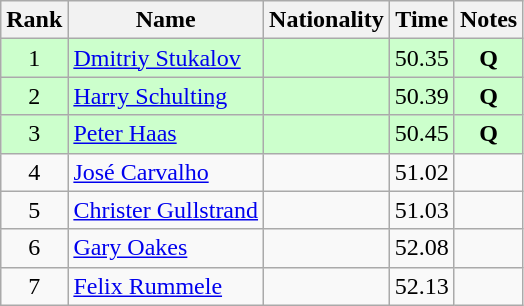<table class="wikitable sortable" style="text-align:center">
<tr>
<th>Rank</th>
<th>Name</th>
<th>Nationality</th>
<th>Time</th>
<th>Notes</th>
</tr>
<tr bgcolor=ccffcc>
<td>1</td>
<td align=left><a href='#'>Dmitriy Stukalov</a></td>
<td align=left></td>
<td>50.35</td>
<td><strong>Q</strong></td>
</tr>
<tr bgcolor=ccffcc>
<td>2</td>
<td align=left><a href='#'>Harry Schulting</a></td>
<td align=left></td>
<td>50.39</td>
<td><strong>Q</strong></td>
</tr>
<tr bgcolor=ccffcc>
<td>3</td>
<td align=left><a href='#'>Peter Haas</a></td>
<td align=left></td>
<td>50.45</td>
<td><strong>Q</strong></td>
</tr>
<tr>
<td>4</td>
<td align=left><a href='#'>José Carvalho</a></td>
<td align=left></td>
<td>51.02</td>
<td></td>
</tr>
<tr>
<td>5</td>
<td align=left><a href='#'>Christer Gullstrand</a></td>
<td align=left></td>
<td>51.03</td>
<td></td>
</tr>
<tr>
<td>6</td>
<td align=left><a href='#'>Gary Oakes</a></td>
<td align=left></td>
<td>52.08</td>
<td></td>
</tr>
<tr>
<td>7</td>
<td align=left><a href='#'>Felix Rummele</a></td>
<td align=left></td>
<td>52.13</td>
<td></td>
</tr>
</table>
